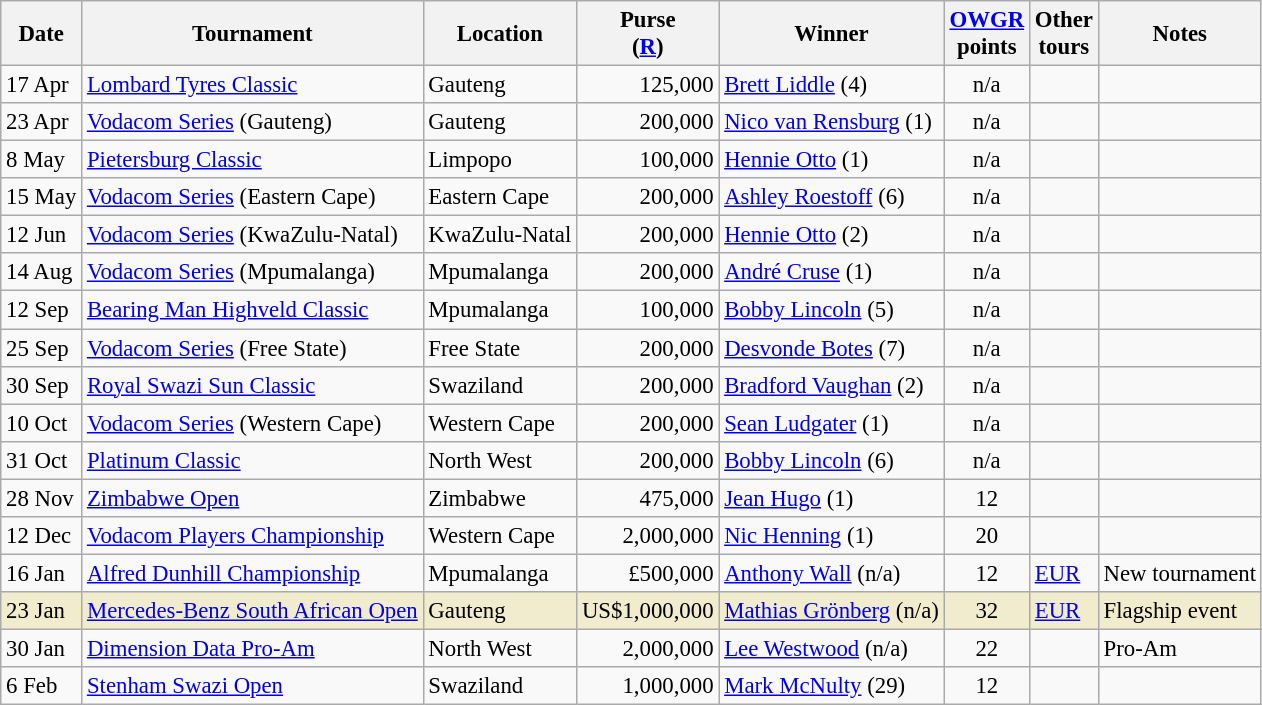<table class="wikitable" style="font-size:95%">
<tr>
<th>Date</th>
<th>Tournament</th>
<th>Location</th>
<th>Purse<br>(<a href='#'>R</a>)</th>
<th>Winner</th>
<th><a href='#'>OWGR</a><br>points</th>
<th>Other<br>tours</th>
<th>Notes</th>
</tr>
<tr>
<td>17 Apr</td>
<td><a href='#'>Lombard Tyres Classic</a></td>
<td>Gauteng</td>
<td align=right>125,000</td>
<td> <a href='#'>Brett Liddle</a> (4)</td>
<td align=center>n/a</td>
<td></td>
<td></td>
</tr>
<tr>
<td>23 Apr</td>
<td><a href='#'>Vodacom Series</a> (Gauteng)</td>
<td>Gauteng</td>
<td align=right>200,000</td>
<td> <a href='#'>Nico van Rensburg</a> (1)</td>
<td align=center>n/a</td>
<td></td>
<td></td>
</tr>
<tr>
<td>8 May</td>
<td><a href='#'>Pietersburg Classic</a></td>
<td>Limpopo</td>
<td align=right>100,000</td>
<td> <a href='#'>Hennie Otto</a> (1)</td>
<td align=center>n/a</td>
<td></td>
<td></td>
</tr>
<tr>
<td>15 May</td>
<td><a href='#'>Vodacom Series</a> (Eastern Cape)</td>
<td>Eastern Cape</td>
<td align=right>200,000</td>
<td> <a href='#'>Ashley Roestoff</a> (6)</td>
<td align=center>n/a</td>
<td></td>
<td></td>
</tr>
<tr>
<td>12 Jun</td>
<td><a href='#'>Vodacom Series</a> (KwaZulu-Natal)</td>
<td>KwaZulu-Natal</td>
<td align=right>200,000</td>
<td> <a href='#'>Hennie Otto</a> (2)</td>
<td align=center>n/a</td>
<td></td>
<td></td>
</tr>
<tr>
<td>14 Aug</td>
<td><a href='#'>Vodacom Series</a> (Mpumalanga)</td>
<td>Mpumalanga</td>
<td align=right>200,000</td>
<td> <a href='#'>André Cruse</a> (1)</td>
<td align=center>n/a</td>
<td></td>
<td></td>
</tr>
<tr>
<td>12 Sep</td>
<td><a href='#'>Bearing Man Highveld Classic</a></td>
<td>Mpumalanga</td>
<td align=right>100,000</td>
<td> <a href='#'>Bobby Lincoln</a> (5)</td>
<td align=center>n/a</td>
<td></td>
<td></td>
</tr>
<tr>
<td>25 Sep</td>
<td><a href='#'>Vodacom Series</a> (Free State)</td>
<td>Free State</td>
<td align=right>200,000</td>
<td> <a href='#'>Desvonde Botes</a> (7)</td>
<td align=center>n/a</td>
<td></td>
<td></td>
</tr>
<tr>
<td>30 Sep</td>
<td><a href='#'>Royal Swazi Sun Classic</a></td>
<td>Swaziland</td>
<td align=right>200,000</td>
<td> <a href='#'>Bradford Vaughan</a> (2)</td>
<td align=center>n/a</td>
<td></td>
<td></td>
</tr>
<tr>
<td>10 Oct</td>
<td><a href='#'>Vodacom Series</a> (Western Cape)</td>
<td>Western Cape</td>
<td align=right>200,000</td>
<td> <a href='#'>Sean Ludgater</a> (1)</td>
<td align=center>n/a</td>
<td></td>
<td></td>
</tr>
<tr>
<td>31 Oct</td>
<td><a href='#'>Platinum Classic</a></td>
<td>North West</td>
<td align=right>200,000</td>
<td> <a href='#'>Bobby Lincoln</a> (6)</td>
<td align=center>n/a</td>
<td></td>
<td></td>
</tr>
<tr>
<td>28 Nov</td>
<td><a href='#'>Zimbabwe Open</a></td>
<td>Zimbabwe</td>
<td align=right>475,000</td>
<td> <a href='#'>Jean Hugo</a> (1)</td>
<td align=center>12</td>
<td></td>
<td></td>
</tr>
<tr>
<td>12 Dec</td>
<td><a href='#'>Vodacom Players Championship</a></td>
<td>Western Cape</td>
<td align=right>2,000,000</td>
<td> <a href='#'>Nic Henning</a> (1)</td>
<td align=center>20</td>
<td></td>
<td></td>
</tr>
<tr>
<td>16 Jan</td>
<td><a href='#'>Alfred Dunhill Championship</a></td>
<td>Mpumalanga</td>
<td align=right>£500,000</td>
<td> <a href='#'>Anthony Wall</a> (n/a)</td>
<td align=center>12</td>
<td><a href='#'>EUR</a></td>
<td>New tournament</td>
</tr>
<tr style="background:#f2ecce;">
<td>23 Jan</td>
<td><a href='#'>Mercedes-Benz South African Open</a></td>
<td>Gauteng</td>
<td align=right>US$1,000,000</td>
<td> <a href='#'>Mathias Grönberg</a> (n/a)</td>
<td align=center>32</td>
<td><a href='#'>EUR</a></td>
<td>Flagship event</td>
</tr>
<tr>
<td>30 Jan</td>
<td><a href='#'>Dimension Data Pro-Am</a></td>
<td>North West</td>
<td align=right>2,000,000</td>
<td> <a href='#'>Lee Westwood</a> (n/a)</td>
<td align=center>22</td>
<td></td>
<td>Pro-Am</td>
</tr>
<tr>
<td>6 Feb</td>
<td><a href='#'>Stenham Swazi Open</a></td>
<td>Swaziland</td>
<td align=right>1,000,000</td>
<td> <a href='#'>Mark McNulty</a> (29)</td>
<td align=center>12</td>
<td></td>
<td></td>
</tr>
</table>
